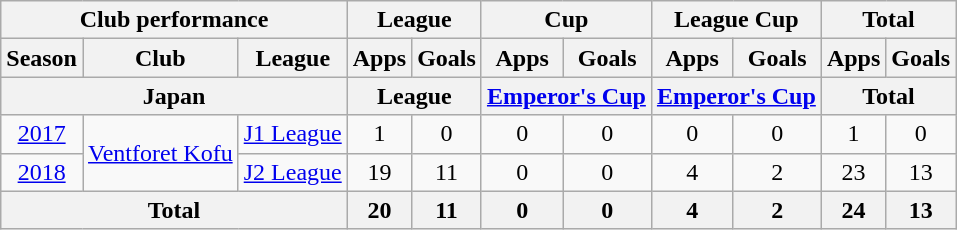<table class="wikitable" style="text-align:center;">
<tr>
<th colspan=3>Club performance</th>
<th colspan=2>League</th>
<th colspan=2>Cup</th>
<th colspan=2>League Cup</th>
<th colspan=2>Total</th>
</tr>
<tr>
<th>Season</th>
<th>Club</th>
<th>League</th>
<th>Apps</th>
<th>Goals</th>
<th>Apps</th>
<th>Goals</th>
<th>Apps</th>
<th>Goals</th>
<th>Apps</th>
<th>Goals</th>
</tr>
<tr>
<th colspan=3>Japan</th>
<th colspan=2>League</th>
<th colspan=2><a href='#'>Emperor's Cup</a></th>
<th colspan=2><a href='#'>Emperor's Cup</a></th>
<th colspan=2>Total</th>
</tr>
<tr>
<td><a href='#'>2017</a></td>
<td rowspan="2"><a href='#'>Ventforet Kofu</a></td>
<td><a href='#'>J1 League</a></td>
<td>1</td>
<td>0</td>
<td>0</td>
<td>0</td>
<td>0</td>
<td>0</td>
<td>1</td>
<td>0</td>
</tr>
<tr>
<td><a href='#'>2018</a></td>
<td><a href='#'>J2 League</a></td>
<td>19</td>
<td>11</td>
<td>0</td>
<td>0</td>
<td>4</td>
<td>2</td>
<td>23</td>
<td>13</td>
</tr>
<tr>
<th colspan=3>Total</th>
<th>20</th>
<th>11</th>
<th>0</th>
<th>0</th>
<th>4</th>
<th>2</th>
<th>24</th>
<th>13</th>
</tr>
</table>
